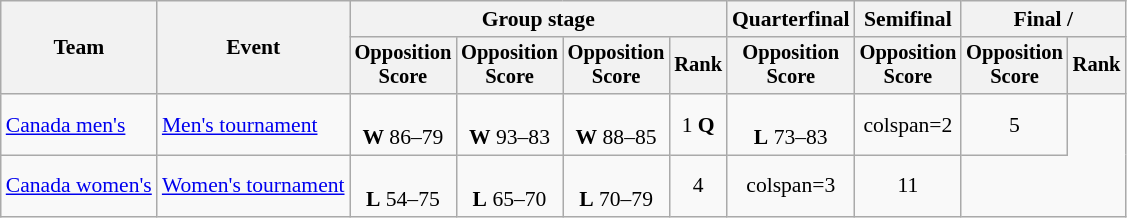<table class=wikitable style=font-size:90%;text-align:center>
<tr>
<th rowspan=2>Team</th>
<th rowspan=2>Event</th>
<th colspan=4>Group stage</th>
<th>Quarterfinal</th>
<th>Semifinal</th>
<th colspan=2>Final / </th>
</tr>
<tr style=font-size:95%>
<th>Opposition<br>Score</th>
<th>Opposition<br>Score</th>
<th>Opposition<br>Score</th>
<th>Rank</th>
<th>Opposition<br>Score</th>
<th>Opposition<br>Score</th>
<th>Opposition<br>Score</th>
<th>Rank</th>
</tr>
<tr>
<td align=left><a href='#'>Canada men's</a></td>
<td align=left><a href='#'>Men's tournament</a></td>
<td><br><strong>W</strong> 86–79</td>
<td><br><strong>W</strong> 93–83</td>
<td><br><strong>W</strong> 88–85</td>
<td>1 <strong>Q</strong></td>
<td><br><strong>L</strong> 73–83</td>
<td>colspan=2 </td>
<td>5</td>
</tr>
<tr>
<td align=left><a href='#'>Canada women's</a></td>
<td align=left><a href='#'>Women's tournament</a></td>
<td><br><strong>L</strong> 54–75</td>
<td><br><strong>L</strong> 65–70</td>
<td><br><strong>L</strong> 70–79</td>
<td>4</td>
<td>colspan=3 </td>
<td>11</td>
</tr>
</table>
